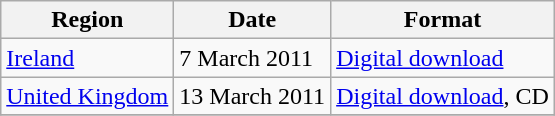<table class="wikitable">
<tr>
<th>Region</th>
<th>Date</th>
<th>Format</th>
</tr>
<tr>
<td><a href='#'>Ireland</a></td>
<td>7 March 2011</td>
<td><a href='#'>Digital download</a></td>
</tr>
<tr>
<td><a href='#'>United Kingdom</a></td>
<td>13 March 2011</td>
<td><a href='#'>Digital download</a>, CD</td>
</tr>
<tr>
</tr>
</table>
